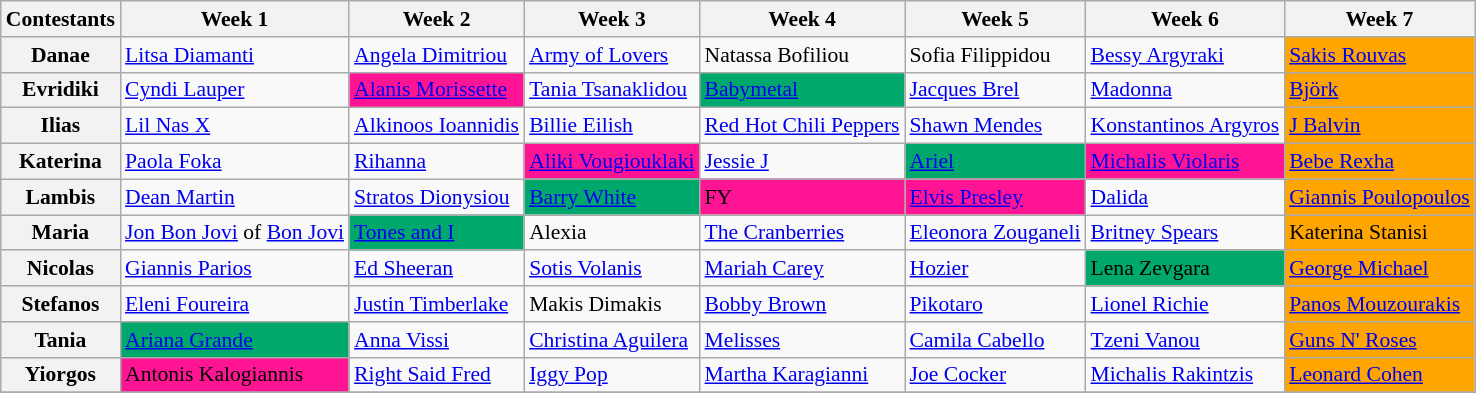<table class="wikitable" style="font-size:90%">
<tr>
<th>Contestants</th>
<th>Week 1</th>
<th>Week 2</th>
<th>Week 3</th>
<th>Week 4</th>
<th>Week 5</th>
<th>Week 6</th>
<th>Week 7</th>
</tr>
<tr>
<th>Danae</th>
<td><a href='#'>Litsa Diamanti</a></td>
<td><a href='#'>Angela Dimitriou</a></td>
<td><a href='#'>Army of Lovers</a></td>
<td>Natassa Bofiliou</td>
<td>Sofia Filippidou</td>
<td><a href='#'>Bessy Argyraki</a></td>
<td data-sort-value="5" bgcolor="orange"><a href='#'>Sakis Rouvas</a></td>
</tr>
<tr>
<th>Evridiki</th>
<td><a href='#'>Cyndi Lauper</a></td>
<td bgcolor="deeppink"><a href='#'>Alanis Morissette</a></td>
<td><a href='#'>Tania Tsanaklidou</a></td>
<td bgcolor="#00A86B"><a href='#'>Babymetal</a></td>
<td><a href='#'>Jacques Brel</a></td>
<td><a href='#'>Madonna</a></td>
<td data-sort-value="5" bgcolor="orange"><a href='#'>Björk</a></td>
</tr>
<tr>
<th>Ilias</th>
<td><a href='#'>Lil Nas X</a></td>
<td><a href='#'>Alkinoos Ioannidis</a></td>
<td><a href='#'>Billie Eilish</a></td>
<td><a href='#'>Red Hot Chili Peppers</a></td>
<td><a href='#'>Shawn Mendes</a></td>
<td><a href='#'>Konstantinos Argyros</a></td>
<td data-sort-value="5" bgcolor="orange"><a href='#'>J Balvin</a></td>
</tr>
<tr>
<th>Katerina</th>
<td><a href='#'>Paola Foka</a></td>
<td><a href='#'>Rihanna</a></td>
<td bgcolor="deeppink"><a href='#'>Aliki Vougiouklaki</a></td>
<td><a href='#'>Jessie J</a></td>
<td bgcolor="#00A86B"><a href='#'>Ariel</a></td>
<td bgcolor="deeppink"><a href='#'>Michalis Violaris</a></td>
<td data-sort-value="5" bgcolor="orange"><a href='#'>Bebe Rexha</a></td>
</tr>
<tr>
<th>Lambis</th>
<td><a href='#'>Dean Martin</a></td>
<td><a href='#'>Stratos Dionysiou</a></td>
<td bgcolor="#00A86B"><a href='#'>Barry White</a></td>
<td bgcolor="deeppink">FY</td>
<td bgcolor="deeppink"><a href='#'>Elvis Presley</a></td>
<td><a href='#'>Dalida</a></td>
<td data-sort-value="5" bgcolor="orange"><a href='#'>Giannis Poulopoulos</a></td>
</tr>
<tr>
<th>Maria</th>
<td><a href='#'>Jon Bon Jovi</a> of <a href='#'>Bon Jovi</a></td>
<td bgcolor="#00A86B"><a href='#'>Tones and I</a></td>
<td>Alexia</td>
<td><a href='#'>The Cranberries</a></td>
<td><a href='#'>Eleonora Zouganeli</a></td>
<td><a href='#'>Britney Spears</a></td>
<td data-sort-value="5" bgcolor="orange">Katerina Stanisi</td>
</tr>
<tr>
<th>Nicolas</th>
<td><a href='#'>Giannis Parios</a></td>
<td><a href='#'>Ed Sheeran</a></td>
<td><a href='#'>Sotis Volanis</a></td>
<td><a href='#'>Mariah Carey</a></td>
<td><a href='#'>Hozier</a></td>
<td bgcolor="#00A86B">Lena Zevgara</td>
<td data-sort-value="5" bgcolor="orange"><a href='#'>George Michael</a></td>
</tr>
<tr>
<th>Stefanos</th>
<td><a href='#'>Eleni Foureira</a></td>
<td><a href='#'>Justin Timberlake</a></td>
<td>Makis Dimakis</td>
<td><a href='#'>Bobby Brown</a></td>
<td><a href='#'>Pikotaro</a></td>
<td><a href='#'>Lionel Richie</a></td>
<td data-sort-value="5" bgcolor="orange"><a href='#'>Panos Mouzourakis</a></td>
</tr>
<tr>
<th>Tania</th>
<td bgcolor="#00A86B"><a href='#'>Ariana Grande</a></td>
<td><a href='#'>Anna Vissi</a></td>
<td><a href='#'>Christina Aguilera</a></td>
<td><a href='#'>Melisses</a></td>
<td><a href='#'>Camila Cabello</a></td>
<td><a href='#'>Tzeni Vanou</a></td>
<td data-sort-value="5" bgcolor="orange"><a href='#'>Guns N' Roses</a></td>
</tr>
<tr>
<th>Yiorgos</th>
<td bgcolor="deeppink">Antonis Kalogiannis</td>
<td><a href='#'>Right Said Fred</a></td>
<td><a href='#'>Iggy Pop</a></td>
<td><a href='#'>Martha Karagianni</a></td>
<td><a href='#'>Joe Cocker</a></td>
<td><a href='#'>Michalis Rakintzis</a></td>
<td data-sort-value="5" bgcolor="orange"><a href='#'>Leonard Cohen</a></td>
</tr>
<tr>
</tr>
</table>
